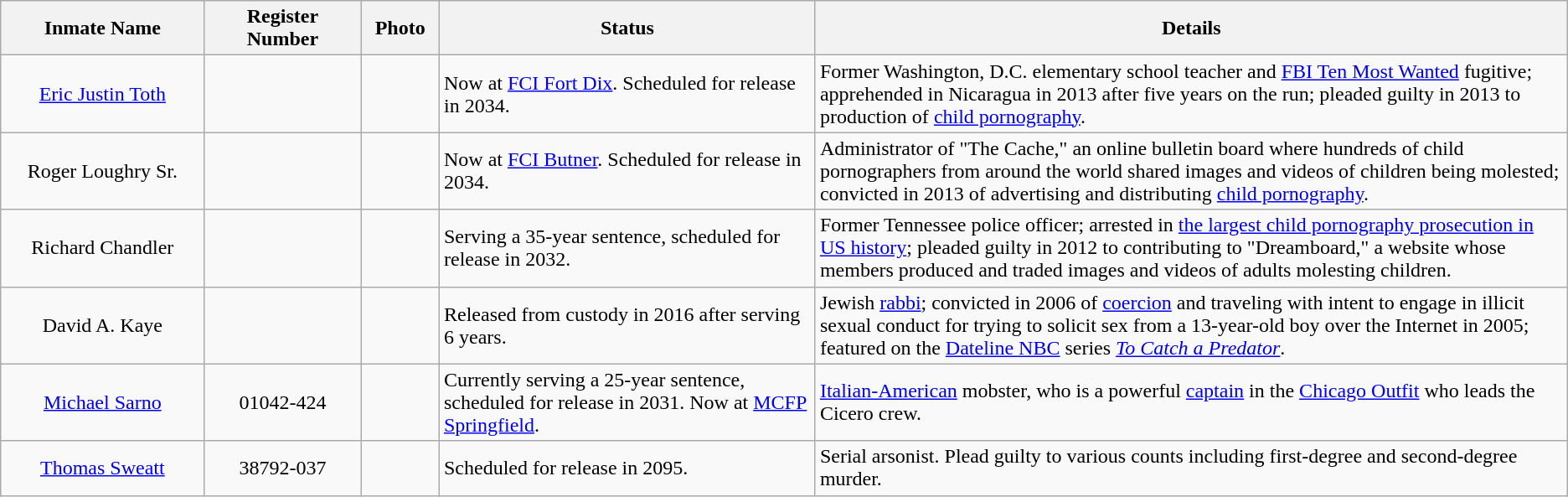<table class="wikitable sortable">
<tr>
<th width=13%>Inmate Name</th>
<th width=10%>Register Number</th>
<th width=5%>Photo</th>
<th width=24%>Status</th>
<th width=53%>Details</th>
</tr>
<tr>
<td align="center"><a href='#'>Eric Justin Toth</a></td>
<td align="center"></td>
<td></td>
<td>Now at <a href='#'>FCI Fort Dix</a>. Scheduled for release in 2034.</td>
<td>Former Washington, D.C. elementary school teacher and <a href='#'>FBI Ten Most Wanted</a> fugitive; apprehended in Nicaragua in 2013 after five years on the run; pleaded guilty in 2013 to production of <a href='#'>child pornography</a>.</td>
</tr>
<tr>
<td align="center">Roger Loughry Sr.</td>
<td align="center"></td>
<td></td>
<td>Now at <a href='#'>FCI Butner</a>. Scheduled for release in 2034.</td>
<td>Administrator of "The Cache," an online bulletin board where hundreds of child pornographers from around the world shared images and videos of children being molested; convicted in 2013 of advertising and distributing <a href='#'>child pornography</a>.</td>
</tr>
<tr>
<td align="center">Richard Chandler</td>
<td align="center"></td>
<td></td>
<td>Serving a 35-year sentence, scheduled for release in 2032.</td>
<td>Former Tennessee police officer; arrested in <a href='#'>the largest child pornography prosecution in US history</a>; pleaded guilty in 2012 to contributing to "Dreamboard," a website whose members produced and traded images and videos of adults molesting children.</td>
</tr>
<tr>
<td align="center">David A. Kaye</td>
<td align="center"></td>
<td></td>
<td>Released from custody in 2016 after serving 6 years.</td>
<td>Jewish <a href='#'>rabbi</a>; convicted in 2006 of <a href='#'>coercion</a> and traveling with intent to engage in illicit sexual conduct for trying to solicit sex from a 13-year-old boy over the Internet in 2005; featured on the <a href='#'>Dateline NBC</a> series <em><a href='#'>To Catch a Predator</a></em>.</td>
</tr>
<tr>
<td align="center"><a href='#'>Michael Sarno</a></td>
<td align="center">01042-424</td>
<td></td>
<td>Currently serving a 25-year sentence, scheduled for release in 2031. Now at <a href='#'>MCFP Springfield</a>.</td>
<td><a href='#'>Italian-American</a> mobster, who is a powerful <a href='#'>captain</a> in the <a href='#'>Chicago Outfit</a> who leads the Cicero crew.</td>
</tr>
<tr>
<td align="center"><a href='#'>Thomas Sweatt</a></td>
<td align="center">38792-037</td>
<td></td>
<td>Scheduled for release in 2095.</td>
<td>Serial arsonist. Plead guilty to various counts including first-degree and second-degree murder.</td>
</tr>
</table>
